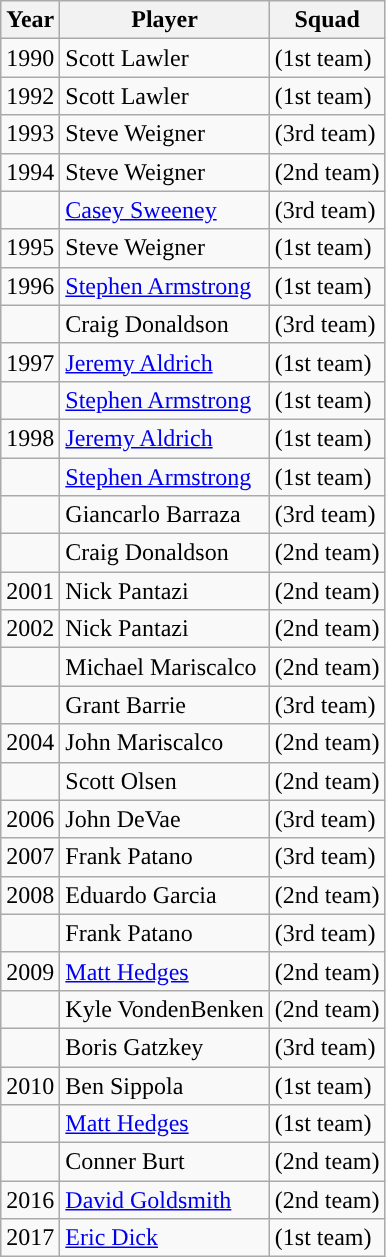<table class= wikitable>
<tr>
<th width=px>Year</th>
<th width=px>Player</th>
<th width=px>Squad</th>
</tr>
<tr>
<td>1990</td>
<td>Scott Lawler</td>
<td>(1st team)</td>
</tr>
<tr>
<td>1992</td>
<td>Scott Lawler</td>
<td>(1st team)</td>
</tr>
<tr>
<td>1993</td>
<td>Steve Weigner</td>
<td>(3rd team)</td>
</tr>
<tr>
<td>1994</td>
<td>Steve Weigner</td>
<td>(2nd team)</td>
</tr>
<tr>
<td></td>
<td><a href='#'>Casey Sweeney</a></td>
<td>(3rd team)</td>
</tr>
<tr>
<td>1995</td>
<td>Steve Weigner</td>
<td>(1st team)</td>
</tr>
<tr>
<td>1996</td>
<td><a href='#'>Stephen Armstrong</a></td>
<td>(1st team)</td>
</tr>
<tr>
<td></td>
<td>Craig Donaldson</td>
<td>(3rd team)</td>
</tr>
<tr>
<td>1997</td>
<td><a href='#'>Jeremy Aldrich</a></td>
<td>(1st team)</td>
</tr>
<tr>
<td></td>
<td><a href='#'>Stephen Armstrong</a></td>
<td>(1st team)</td>
</tr>
<tr>
<td>1998</td>
<td><a href='#'>Jeremy Aldrich</a></td>
<td>(1st team)</td>
</tr>
<tr>
<td></td>
<td><a href='#'>Stephen Armstrong</a></td>
<td>(1st team)</td>
</tr>
<tr>
<td></td>
<td>Giancarlo Barraza</td>
<td>(3rd team)</td>
</tr>
<tr>
<td></td>
<td>Craig Donaldson</td>
<td>(2nd team)</td>
</tr>
<tr>
<td>2001</td>
<td>Nick Pantazi</td>
<td>(2nd team)</td>
</tr>
<tr>
<td>2002</td>
<td>Nick Pantazi</td>
<td>(2nd team)</td>
</tr>
<tr>
<td></td>
<td>Michael Mariscalco</td>
<td>(2nd team)</td>
</tr>
<tr>
<td></td>
<td>Grant Barrie</td>
<td>(3rd team)</td>
</tr>
<tr>
<td>2004</td>
<td>John Mariscalco</td>
<td>(2nd team)</td>
</tr>
<tr>
<td></td>
<td>Scott Olsen</td>
<td>(2nd team)</td>
</tr>
<tr>
<td>2006</td>
<td>John DeVae</td>
<td>(3rd team)</td>
</tr>
<tr>
<td>2007</td>
<td>Frank Patano</td>
<td>(3rd team)</td>
</tr>
<tr>
<td>2008</td>
<td>Eduardo Garcia</td>
<td>(2nd team)</td>
</tr>
<tr>
<td></td>
<td>Frank Patano</td>
<td>(3rd team)</td>
</tr>
<tr>
<td>2009</td>
<td><a href='#'>Matt Hedges</a></td>
<td>(2nd team)</td>
</tr>
<tr>
<td></td>
<td>Kyle VondenBenken</td>
<td>(2nd team)</td>
</tr>
<tr>
<td></td>
<td>Boris Gatzkey</td>
<td>(3rd team)</td>
</tr>
<tr>
<td>2010</td>
<td>Ben Sippola</td>
<td>(1st team)</td>
</tr>
<tr>
<td></td>
<td><a href='#'>Matt Hedges</a></td>
<td>(1st team)</td>
</tr>
<tr>
<td></td>
<td>Conner Burt</td>
<td>(2nd team)</td>
</tr>
<tr>
<td>2016</td>
<td><a href='#'>David Goldsmith</a></td>
<td>(2nd team)</td>
</tr>
<tr>
<td>2017</td>
<td><a href='#'>Eric Dick</a></td>
<td>(1st team)</td>
</tr>
</table>
